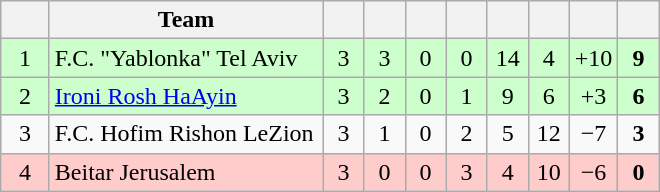<table class="wikitable" style="text-align: center;">
<tr>
<th width="25"></th>
<th width="175">Team</th>
<th width="20"></th>
<th width="20"></th>
<th width="20"></th>
<th width="20"></th>
<th width="20"></th>
<th width="20"></th>
<th width="20"></th>
<th width="20"></th>
</tr>
<tr style="background:#cfc;">
<td>1</td>
<td align="left">F.C. "Yablonka" Tel Aviv</td>
<td>3</td>
<td>3</td>
<td>0</td>
<td>0</td>
<td>14</td>
<td>4</td>
<td>+10</td>
<td><strong>9</strong></td>
</tr>
<tr style="background:#cfc;">
<td>2</td>
<td align="left"><a href='#'>Ironi Rosh HaAyin</a></td>
<td>3</td>
<td>2</td>
<td>0</td>
<td>1</td>
<td>9</td>
<td>6</td>
<td>+3</td>
<td><strong>6</strong></td>
</tr>
<tr>
<td>3</td>
<td align="left">F.C. Hofim Rishon LeZion</td>
<td>3</td>
<td>1</td>
<td>0</td>
<td>2</td>
<td>5</td>
<td>12</td>
<td>−7</td>
<td><strong>3</strong></td>
</tr>
<tr style="background:#fcc;">
<td>4</td>
<td align="left">Beitar Jerusalem</td>
<td>3</td>
<td>0</td>
<td>0</td>
<td>3</td>
<td>4</td>
<td>10</td>
<td>−6</td>
<td><strong>0</strong></td>
</tr>
</table>
